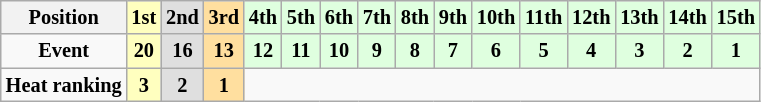<table class="wikitable" style="font-size:85%; text-align:center;">
<tr>
<th>Position</th>
<th style="background-color:#ffffbf">1st</th>
<th style="background-color:#dfdfdf">2nd</th>
<th style="background-color:#ffdf9f">3rd</th>
<th style="background-color:#dfffdf">4th</th>
<th style="background-color:#dfffdf">5th</th>
<th style="background-color:#dfffdf">6th</th>
<th style="background-color:#dfffdf">7th</th>
<th style="background-color:#dfffdf">8th</th>
<th style="background-color:#dfffdf">9th</th>
<th style="background-color:#dfffdf">10th</th>
<th style="background-color:#dfffdf">11th</th>
<th style="background-color:#dfffdf">12th</th>
<th style="background-color:#dfffdf">13th</th>
<th style="background-color:#dfffdf">14th</th>
<th style="background-color:#dfffdf">15th</th>
</tr>
<tr>
<td><strong>Event</strong></td>
<th style="background-color:#ffffbf">20</th>
<th style="background-color:#dfdfdf">16</th>
<th style="background-color:#ffdf9f">13</th>
<th style="background-color:#dfffdf">12</th>
<th style="background-color:#dfffdf">11</th>
<th style="background-color:#dfffdf">10</th>
<th style="background-color:#dfffdf">9</th>
<th style="background-color:#dfffdf">8</th>
<th style="background-color:#dfffdf">7</th>
<th style="background-color:#dfffdf">6</th>
<th style="background-color:#dfffdf">5</th>
<th style="background-color:#dfffdf">4</th>
<th style="background-color:#dfffdf">3</th>
<th style="background-color:#dfffdf">2</th>
<th style="background-color:#dfffdf">1</th>
</tr>
<tr>
<td><strong>Heat ranking</strong></td>
<th style="background-color:#ffffbf">3</th>
<th style="background-color:#dfdfdf">2</th>
<th style="background-color:#ffdf9f">1</th>
<td colspan="12"></td>
</tr>
</table>
